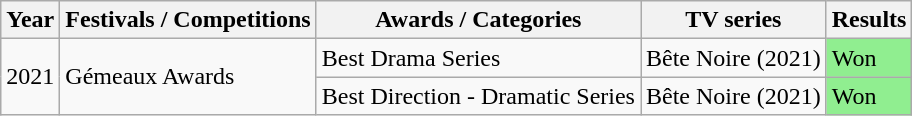<table class="wikitable">
<tr>
<th>Year</th>
<th>Festivals / Competitions</th>
<th>Awards / Categories</th>
<th>TV series</th>
<th>Results</th>
</tr>
<tr>
<td rowspan="2">2021</td>
<td rowspan="2">Gémeaux Awards</td>
<td>Best Drama Series</td>
<td>Bête Noire (2021)</td>
<td style="background:lightgreen">Won</td>
</tr>
<tr>
<td>Best Direction - Dramatic Series</td>
<td>Bête Noire (2021)</td>
<td style="background:lightgreen">Won</td>
</tr>
</table>
